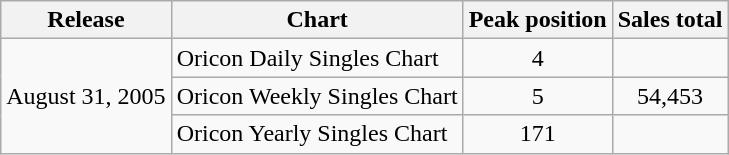<table class="wikitable">
<tr>
<th>Release</th>
<th>Chart</th>
<th>Peak position</th>
<th>Sales total</th>
</tr>
<tr>
<td rowspan="3">August 31, 2005</td>
<td>Oricon Daily Singles Chart</td>
<td align="center">4</td>
<td></td>
</tr>
<tr>
<td>Oricon Weekly Singles Chart</td>
<td align="center">5</td>
<td align="center">54,453</td>
</tr>
<tr>
<td>Oricon Yearly Singles Chart</td>
<td align="center">171</td>
<td></td>
</tr>
</table>
